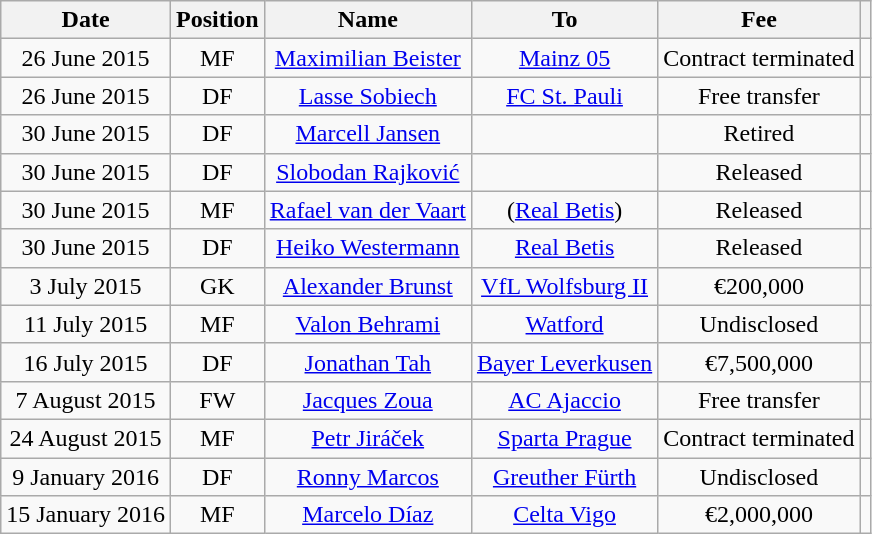<table class="wikitable" style="text-align:center;">
<tr>
<th>Date</th>
<th>Position</th>
<th>Name</th>
<th>To</th>
<th>Fee</th>
<th></th>
</tr>
<tr>
<td>26 June 2015</td>
<td>MF</td>
<td><a href='#'>Maximilian Beister</a></td>
<td><a href='#'>Mainz 05</a></td>
<td>Contract terminated</td>
<td></td>
</tr>
<tr>
<td>26 June 2015</td>
<td>DF</td>
<td><a href='#'>Lasse Sobiech</a></td>
<td><a href='#'>FC St. Pauli</a></td>
<td>Free transfer</td>
<td></td>
</tr>
<tr>
<td>30 June 2015</td>
<td>DF</td>
<td><a href='#'>Marcell Jansen</a></td>
<td></td>
<td>Retired</td>
<td></td>
</tr>
<tr>
<td>30 June 2015</td>
<td>DF</td>
<td><a href='#'>Slobodan Rajković</a></td>
<td></td>
<td>Released</td>
<td></td>
</tr>
<tr>
<td>30 June 2015</td>
<td>MF</td>
<td><a href='#'>Rafael van der Vaart</a></td>
<td>(<a href='#'>Real Betis</a>)</td>
<td>Released</td>
<td></td>
</tr>
<tr>
<td>30 June 2015</td>
<td>DF</td>
<td><a href='#'>Heiko Westermann</a></td>
<td><a href='#'>Real Betis</a></td>
<td>Released</td>
<td></td>
</tr>
<tr>
<td>3 July 2015</td>
<td>GK</td>
<td><a href='#'>Alexander Brunst</a></td>
<td><a href='#'>VfL Wolfsburg II</a></td>
<td>€200,000</td>
<td></td>
</tr>
<tr>
<td>11 July 2015</td>
<td>MF</td>
<td><a href='#'>Valon Behrami</a></td>
<td><a href='#'>Watford</a></td>
<td>Undisclosed</td>
<td></td>
</tr>
<tr>
<td>16 July 2015</td>
<td>DF</td>
<td><a href='#'>Jonathan Tah</a></td>
<td><a href='#'>Bayer Leverkusen</a></td>
<td>€7,500,000</td>
<td></td>
</tr>
<tr>
<td>7 August 2015</td>
<td>FW</td>
<td><a href='#'>Jacques Zoua</a></td>
<td><a href='#'>AC Ajaccio</a></td>
<td>Free transfer</td>
<td></td>
</tr>
<tr>
<td>24 August 2015</td>
<td>MF</td>
<td><a href='#'>Petr Jiráček</a></td>
<td><a href='#'>Sparta Prague</a></td>
<td>Contract terminated</td>
<td></td>
</tr>
<tr>
<td>9 January 2016</td>
<td>DF</td>
<td><a href='#'>Ronny Marcos</a></td>
<td><a href='#'>Greuther Fürth</a></td>
<td>Undisclosed</td>
<td></td>
</tr>
<tr>
<td>15 January 2016</td>
<td>MF</td>
<td><a href='#'>Marcelo Díaz</a></td>
<td><a href='#'>Celta Vigo</a></td>
<td>€2,000,000</td>
<td></td>
</tr>
</table>
